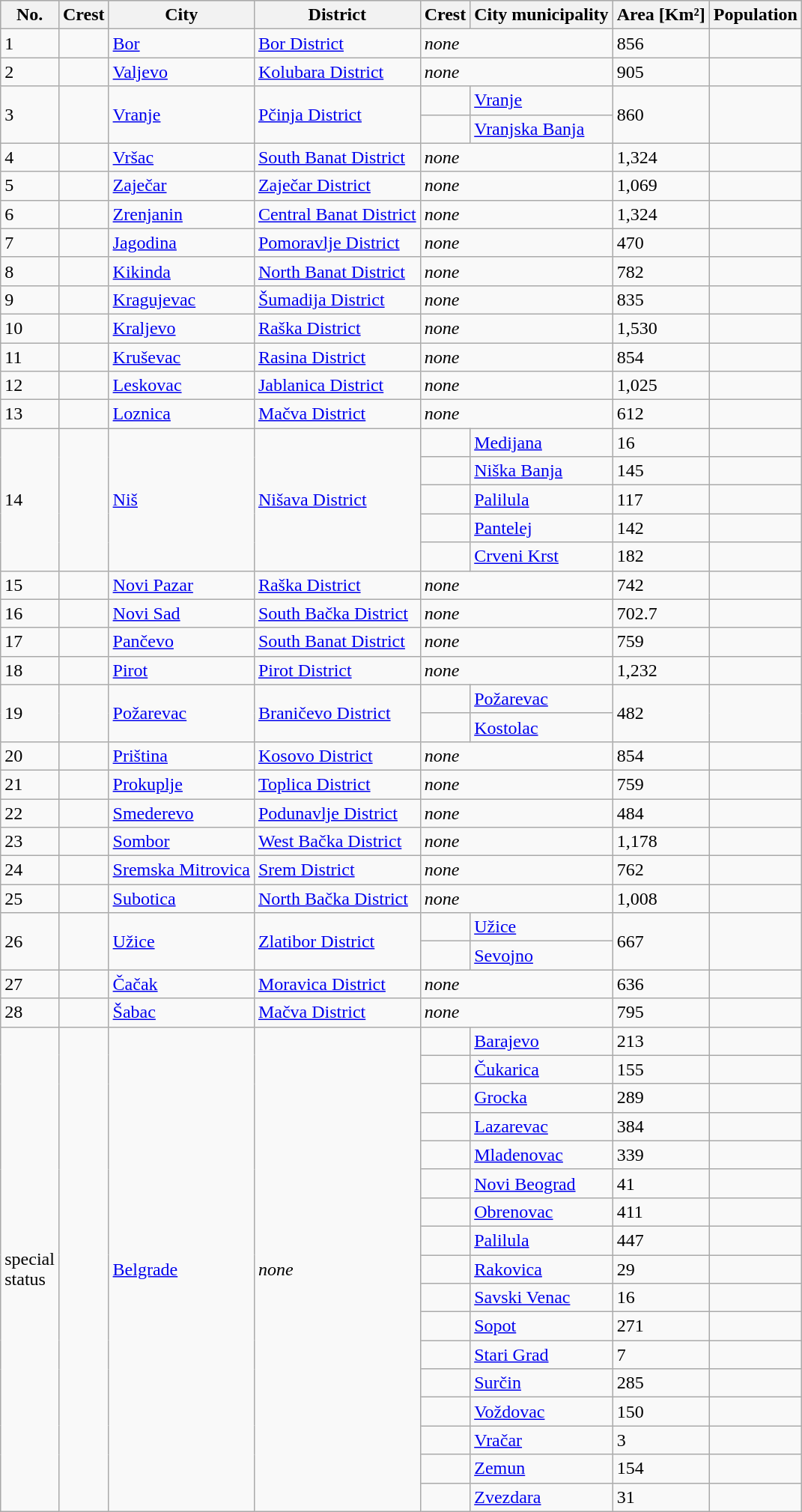<table class="wikitable sortable">
<tr bgcolor=#cccccc>
<th>No.</th>
<th scope="col" class="unsortable">Crest</th>
<th>City</th>
<th>District</th>
<th scope="col" class="unsortable">Crest</th>
<th scope="col" class="unsortable">City municipality</th>
<th>Area [Km²]</th>
<th>Population</th>
</tr>
<tr>
<td>1</td>
<td></td>
<td><a href='#'>Bor</a></td>
<td><a href='#'>Bor District</a></td>
<td colspan="2"><em>none</em></td>
<td>856</td>
<td align="right"></td>
</tr>
<tr>
<td>2</td>
<td></td>
<td><a href='#'>Valjevo</a></td>
<td><a href='#'>Kolubara District</a></td>
<td colspan="2"><em>none</em></td>
<td>905</td>
<td align="right"></td>
</tr>
<tr>
<td rowspan="2">3</td>
<td rowspan="2"></td>
<td rowspan="2"><a href='#'>Vranje</a></td>
<td rowspan="2"><a href='#'>Pčinja District</a></td>
<td></td>
<td><a href='#'>Vranje</a></td>
<td rowspan="2">860</td>
<td rowspan="2" align="right"></td>
</tr>
<tr>
<td></td>
<td><a href='#'>Vranjska Banja</a></td>
</tr>
<tr>
<td>4</td>
<td></td>
<td><a href='#'>Vršac</a></td>
<td><a href='#'>South Banat District</a></td>
<td colspan="2"><em>none</em></td>
<td>1,324</td>
<td align="right"></td>
</tr>
<tr>
<td>5</td>
<td></td>
<td><a href='#'>Zaječar</a></td>
<td><a href='#'>Zaječar District</a></td>
<td colspan="2"><em>none</em></td>
<td>1,069</td>
<td align="right"></td>
</tr>
<tr>
<td>6</td>
<td></td>
<td><a href='#'>Zrenjanin</a></td>
<td><a href='#'>Central Banat District</a></td>
<td colspan="2"><em>none</em></td>
<td>1,324</td>
<td align="right"></td>
</tr>
<tr>
<td>7</td>
<td></td>
<td><a href='#'>Jagodina</a></td>
<td><a href='#'>Pomoravlje District</a></td>
<td colspan="2"><em>none</em></td>
<td>470</td>
<td align="right"></td>
</tr>
<tr>
<td>8</td>
<td></td>
<td><a href='#'>Kikinda</a></td>
<td><a href='#'>North Banat District</a></td>
<td colspan="2"><em>none</em></td>
<td>782</td>
<td align="right"></td>
</tr>
<tr>
<td>9</td>
<td></td>
<td><a href='#'>Kragujevac</a></td>
<td><a href='#'>Šumadija District</a></td>
<td colspan="2"><em>none</em></td>
<td>835</td>
<td align="right"></td>
</tr>
<tr>
<td>10</td>
<td></td>
<td><a href='#'>Kraljevo</a></td>
<td><a href='#'>Raška District</a></td>
<td colspan="2"><em>none</em></td>
<td>1,530</td>
<td align="right"></td>
</tr>
<tr>
<td>11</td>
<td></td>
<td><a href='#'>Kruševac</a></td>
<td><a href='#'>Rasina District</a></td>
<td colspan="2"><em>none</em></td>
<td>854</td>
<td align="right"></td>
</tr>
<tr>
<td>12</td>
<td></td>
<td><a href='#'>Leskovac</a></td>
<td><a href='#'>Jablanica District</a></td>
<td colspan="2"><em>none</em></td>
<td>1,025</td>
<td align="right"></td>
</tr>
<tr>
<td>13</td>
<td></td>
<td><a href='#'>Loznica</a></td>
<td><a href='#'>Mačva District</a></td>
<td colspan="2"><em>none</em></td>
<td>612</td>
<td align="right"></td>
</tr>
<tr>
<td rowspan="5">14</td>
<td rowspan="5"></td>
<td rowspan="5"><a href='#'>Niš</a></td>
<td rowspan="5"><a href='#'>Nišava District</a></td>
<td></td>
<td><a href='#'>Medijana</a></td>
<td>16</td>
<td align="right"></td>
</tr>
<tr>
<td></td>
<td><a href='#'>Niška Banja</a></td>
<td>145</td>
<td align="right"></td>
</tr>
<tr>
<td></td>
<td><a href='#'>Palilula</a></td>
<td>117</td>
<td align="right"></td>
</tr>
<tr>
<td></td>
<td><a href='#'>Pantelej</a></td>
<td>142</td>
<td align="right"></td>
</tr>
<tr>
<td></td>
<td><a href='#'>Crveni Krst</a></td>
<td>182</td>
<td align="right"></td>
</tr>
<tr>
<td>15</td>
<td></td>
<td><a href='#'>Novi Pazar</a></td>
<td><a href='#'>Raška District</a></td>
<td colspan="2"><em>none</em></td>
<td>742</td>
<td align="right"></td>
</tr>
<tr>
<td>16</td>
<td></td>
<td><a href='#'>Novi Sad</a></td>
<td><a href='#'>South Bačka District</a></td>
<td colspan="2"><em>none</em></td>
<td>702.7</td>
<td align="right"></td>
</tr>
<tr>
<td>17</td>
<td></td>
<td><a href='#'>Pančevo</a></td>
<td><a href='#'>South Banat District</a></td>
<td colspan="2"><em>none</em></td>
<td>759</td>
<td align="right"></td>
</tr>
<tr>
<td>18</td>
<td></td>
<td><a href='#'>Pirot</a></td>
<td><a href='#'>Pirot District</a></td>
<td colspan="2"><em>none</em></td>
<td>1,232</td>
<td align="right"></td>
</tr>
<tr>
<td rowspan="2">19</td>
<td rowspan="2"></td>
<td rowspan="2"><a href='#'>Požarevac</a></td>
<td rowspan="2"><a href='#'>Braničevo District</a></td>
<td></td>
<td><a href='#'>Požarevac</a></td>
<td rowspan="2">482</td>
<td rowspan="2" align="right"></td>
</tr>
<tr>
<td></td>
<td><a href='#'>Kostolac</a></td>
</tr>
<tr>
<td>20</td>
<td></td>
<td><a href='#'>Priština</a></td>
<td><a href='#'>Kosovo District</a></td>
<td colspan="2"><em>none</em></td>
<td>854</td>
<td></td>
</tr>
<tr>
<td>21</td>
<td></td>
<td><a href='#'>Prokuplje</a></td>
<td><a href='#'>Toplica District</a></td>
<td colspan="2"><em>none</em></td>
<td>759</td>
<td align="right"></td>
</tr>
<tr>
<td>22</td>
<td></td>
<td><a href='#'>Smederevo</a></td>
<td><a href='#'>Podunavlje District</a></td>
<td colspan="2"><em>none</em></td>
<td>484</td>
<td align="right"></td>
</tr>
<tr>
<td>23</td>
<td></td>
<td><a href='#'>Sombor</a></td>
<td><a href='#'>West Bačka District</a></td>
<td colspan="2"><em>none</em></td>
<td>1,178</td>
<td align="right"></td>
</tr>
<tr>
<td>24</td>
<td></td>
<td><a href='#'>Sremska Mitrovica</a></td>
<td><a href='#'>Srem District</a></td>
<td colspan="2"><em>none</em></td>
<td>762</td>
<td align="right"></td>
</tr>
<tr>
<td>25</td>
<td></td>
<td><a href='#'>Subotica</a></td>
<td><a href='#'>North Bačka District</a></td>
<td colspan="2"><em>none</em></td>
<td>1,008</td>
<td align="right"></td>
</tr>
<tr>
<td rowspan="2">26</td>
<td rowspan="2"></td>
<td rowspan="2"><a href='#'>Užice</a></td>
<td rowspan="2"><a href='#'>Zlatibor District</a></td>
<td></td>
<td><a href='#'>Užice</a></td>
<td rowspan="2">667</td>
<td rowspan="2" align="right"></td>
</tr>
<tr>
<td></td>
<td><a href='#'>Sevojno</a></td>
</tr>
<tr>
<td>27</td>
<td></td>
<td><a href='#'>Čačak</a></td>
<td><a href='#'>Moravica District</a></td>
<td colspan="2"><em>none</em></td>
<td>636</td>
<td align="right"></td>
</tr>
<tr>
<td>28</td>
<td></td>
<td><a href='#'>Šabac</a></td>
<td><a href='#'>Mačva District</a></td>
<td colspan="2"><em>none</em></td>
<td>795</td>
<td align="right"></td>
</tr>
<tr>
<td rowspan=17>special<br>status</td>
<td rowspan=17></td>
<td rowspan=17><a href='#'>Belgrade</a></td>
<td rowspan=17><em>none</em></td>
<td></td>
<td><a href='#'>Barajevo</a></td>
<td>213</td>
<td align="right"></td>
</tr>
<tr>
<td></td>
<td><a href='#'>Čukarica</a></td>
<td>155</td>
<td align="right"></td>
</tr>
<tr>
<td></td>
<td><a href='#'>Grocka</a></td>
<td>289</td>
<td align="right"></td>
</tr>
<tr>
<td></td>
<td><a href='#'>Lazarevac</a></td>
<td>384</td>
<td align="right"></td>
</tr>
<tr>
<td></td>
<td><a href='#'>Mladenovac</a></td>
<td>339</td>
<td align="right"></td>
</tr>
<tr>
<td></td>
<td><a href='#'>Novi Beograd</a></td>
<td>41</td>
<td align="right"></td>
</tr>
<tr>
<td></td>
<td><a href='#'>Obrenovac</a></td>
<td>411</td>
<td align="right"></td>
</tr>
<tr>
<td></td>
<td><a href='#'>Palilula</a></td>
<td>447</td>
<td align="right"></td>
</tr>
<tr>
<td></td>
<td><a href='#'>Rakovica</a></td>
<td>29</td>
<td align="right"></td>
</tr>
<tr>
<td></td>
<td><a href='#'>Savski Venac</a></td>
<td>16</td>
<td align="right"></td>
</tr>
<tr>
<td></td>
<td><a href='#'>Sopot</a></td>
<td>271</td>
<td align="right"></td>
</tr>
<tr>
<td></td>
<td><a href='#'>Stari Grad</a></td>
<td>7</td>
<td align="right"></td>
</tr>
<tr>
<td></td>
<td><a href='#'>Surčin</a></td>
<td>285</td>
<td align="right"></td>
</tr>
<tr>
<td></td>
<td><a href='#'>Voždovac</a></td>
<td>150</td>
<td align="right"></td>
</tr>
<tr>
<td></td>
<td><a href='#'>Vračar</a></td>
<td>3</td>
<td align="right"></td>
</tr>
<tr>
<td></td>
<td><a href='#'>Zemun</a></td>
<td>154</td>
<td align="right"></td>
</tr>
<tr>
<td></td>
<td><a href='#'>Zvezdara</a></td>
<td>31</td>
<td align="right"></td>
</tr>
</table>
